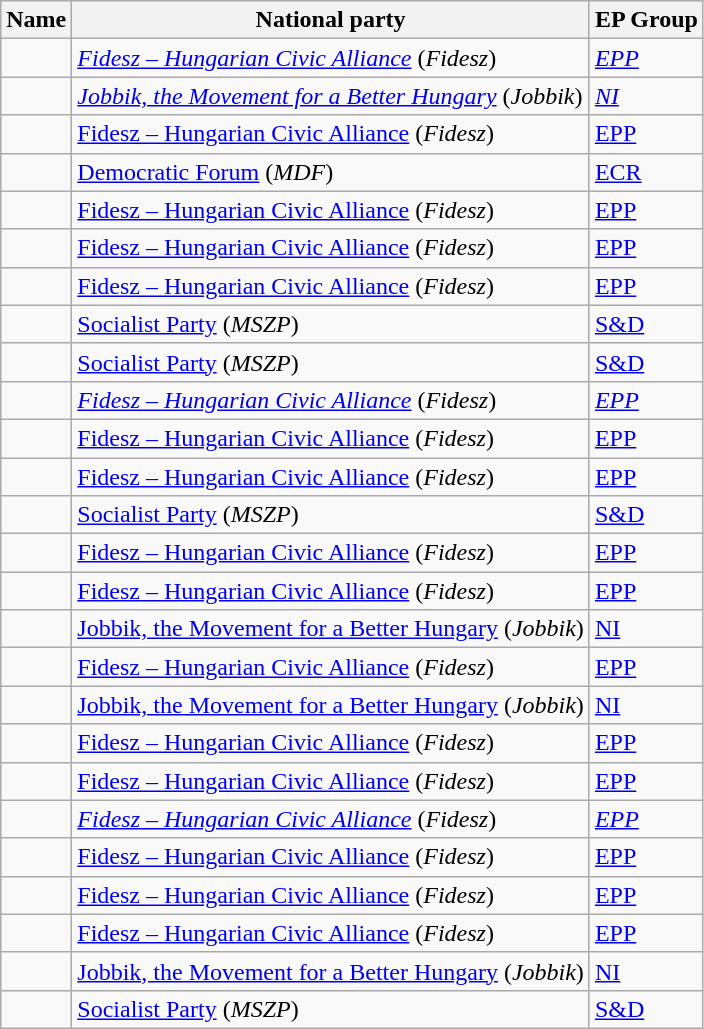<table class="sortable wikitable">
<tr>
<th>Name</th>
<th>National party</th>
<th>EP Group</th>
</tr>
<tr>
<td><em></em></td>
<td><em><a href='#'>Fidesz – Hungarian Civic Alliance</a></em> (<em>Fidesz</em>)</td>
<td><em><a href='#'>EPP</a></em></td>
</tr>
<tr>
<td><em></em></td>
<td><em><a href='#'>Jobbik, the Movement for a Better Hungary</a></em> (<em>Jobbik</em>)</td>
<td><em><a href='#'>NI</a></em></td>
</tr>
<tr>
<td></td>
<td> <a href='#'>Fidesz – Hungarian Civic Alliance</a> (<em>Fidesz</em>)</td>
<td> <a href='#'>EPP</a></td>
</tr>
<tr>
<td></td>
<td> <a href='#'>Democratic Forum</a> (<em>MDF</em>)</td>
<td> <a href='#'>ECR</a></td>
</tr>
<tr>
<td></td>
<td> <a href='#'>Fidesz – Hungarian Civic Alliance</a> (<em>Fidesz</em>)</td>
<td> <a href='#'>EPP</a></td>
</tr>
<tr>
<td></td>
<td> <a href='#'>Fidesz – Hungarian Civic Alliance</a> (<em>Fidesz</em>)</td>
<td> <a href='#'>EPP</a></td>
</tr>
<tr>
<td></td>
<td> <a href='#'>Fidesz – Hungarian Civic Alliance</a> (<em>Fidesz</em>)</td>
<td> <a href='#'>EPP</a></td>
</tr>
<tr>
<td></td>
<td> <a href='#'>Socialist Party</a> (<em>MSZP</em>)</td>
<td> <a href='#'>S&D</a></td>
</tr>
<tr>
<td></td>
<td> <a href='#'>Socialist Party</a> (<em>MSZP</em>)</td>
<td> <a href='#'>S&D</a></td>
</tr>
<tr>
<td><em></em></td>
<td><em><a href='#'>Fidesz – Hungarian Civic Alliance</a></em> (<em>Fidesz</em>)</td>
<td><em><a href='#'>EPP</a></em></td>
</tr>
<tr>
<td></td>
<td> <a href='#'>Fidesz – Hungarian Civic Alliance</a> (<em>Fidesz</em>)</td>
<td> <a href='#'>EPP</a></td>
</tr>
<tr>
<td></td>
<td> <a href='#'>Fidesz – Hungarian Civic Alliance</a> (<em>Fidesz</em>)</td>
<td> <a href='#'>EPP</a></td>
</tr>
<tr>
<td></td>
<td> <a href='#'>Socialist Party</a> (<em>MSZP</em>)</td>
<td> <a href='#'>S&D</a></td>
</tr>
<tr>
<td></td>
<td> <a href='#'>Fidesz – Hungarian Civic Alliance</a> (<em>Fidesz</em>)</td>
<td> <a href='#'>EPP</a></td>
</tr>
<tr>
<td></td>
<td> <a href='#'>Fidesz – Hungarian Civic Alliance</a> (<em>Fidesz</em>)</td>
<td> <a href='#'>EPP</a></td>
</tr>
<tr>
<td></td>
<td> <a href='#'>Jobbik, the Movement for a Better Hungary</a> (<em>Jobbik</em>)</td>
<td> <a href='#'>NI</a></td>
</tr>
<tr>
<td></td>
<td> <a href='#'>Fidesz – Hungarian Civic Alliance</a> (<em>Fidesz</em>)</td>
<td> <a href='#'>EPP</a></td>
</tr>
<tr>
<td></td>
<td> <a href='#'>Jobbik, the Movement for a Better Hungary</a> (<em>Jobbik</em>)</td>
<td> <a href='#'>NI</a></td>
</tr>
<tr>
<td></td>
<td> <a href='#'>Fidesz – Hungarian Civic Alliance</a> (<em>Fidesz</em>)</td>
<td> <a href='#'>EPP</a></td>
</tr>
<tr>
<td></td>
<td> <a href='#'>Fidesz – Hungarian Civic Alliance</a> (<em>Fidesz</em>)</td>
<td> <a href='#'>EPP</a></td>
</tr>
<tr>
<td><em></em></td>
<td><em><a href='#'>Fidesz – Hungarian Civic Alliance</a></em> (<em>Fidesz</em>)</td>
<td><em><a href='#'>EPP</a></em></td>
</tr>
<tr>
<td></td>
<td> <a href='#'>Fidesz – Hungarian Civic Alliance</a> (<em>Fidesz</em>)</td>
<td> <a href='#'>EPP</a></td>
</tr>
<tr>
<td></td>
<td> <a href='#'>Fidesz – Hungarian Civic Alliance</a> (<em>Fidesz</em>)</td>
<td> <a href='#'>EPP</a></td>
</tr>
<tr>
<td></td>
<td> <a href='#'>Fidesz – Hungarian Civic Alliance</a> (<em>Fidesz</em>)</td>
<td> <a href='#'>EPP</a></td>
</tr>
<tr>
<td></td>
<td> <a href='#'>Jobbik, the Movement for a Better Hungary</a> (<em>Jobbik</em>)</td>
<td> <a href='#'>NI</a></td>
</tr>
<tr>
<td></td>
<td> <a href='#'>Socialist Party</a> (<em>MSZP</em>)</td>
<td> <a href='#'>S&D</a></td>
</tr>
</table>
